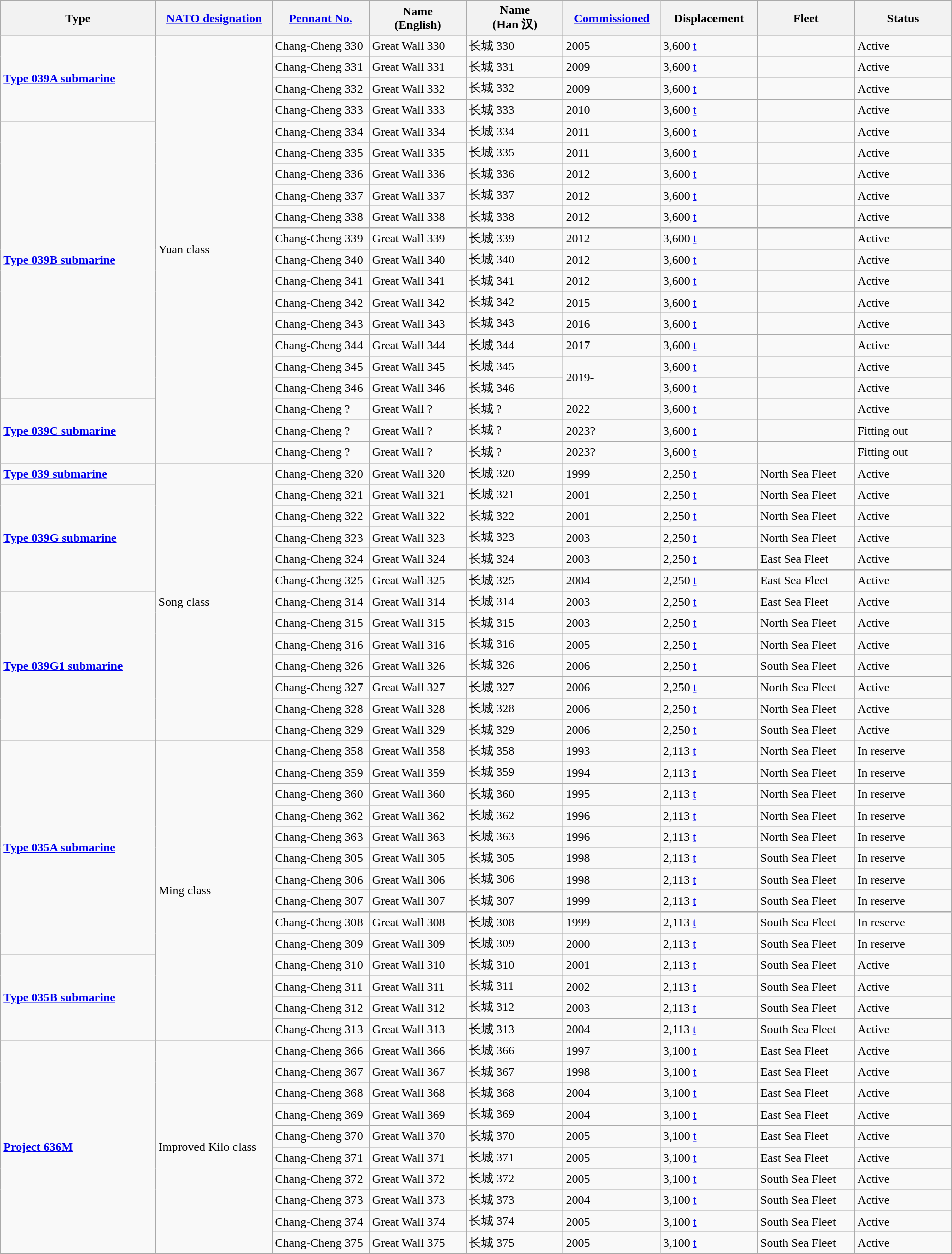<table class="wikitable sortable"  style="margin:auto; width:100%;">
<tr>
<th style="text-align:center; width:16%;">Type</th>
<th style="text-align:center; width:12%;"><a href='#'>NATO designation</a></th>
<th style="text-align:center; width:10%;"><a href='#'>Pennant No.</a></th>
<th style="text-align:center; width:10%;">Name<br>(English)</th>
<th style="text-align:center; width:10%;">Name<br>(Han 汉)</th>
<th style="text-align:center; width:10%;"><a href='#'>Commissioned</a></th>
<th style="text-align:center; width:10%;">Displacement</th>
<th style="text-align:center; width:10%;">Fleet</th>
<th style="text-align:center; width:10%;">Status</th>
</tr>
<tr>
<td rowspan="4"><strong><a href='#'>Type 039A submarine</a></strong></td>
<td rowspan="20">Yuan class</td>
<td>Chang-Cheng 330</td>
<td>Great Wall 330</td>
<td>长城 330</td>
<td>2005</td>
<td>3,600 <a href='#'>t</a></td>
<td></td>
<td><span>Active</span></td>
</tr>
<tr>
<td>Chang-Cheng 331</td>
<td>Great Wall 331</td>
<td>长城 331</td>
<td>2009</td>
<td>3,600 <a href='#'>t</a></td>
<td></td>
<td><span>Active</span></td>
</tr>
<tr>
<td>Chang-Cheng 332</td>
<td>Great Wall 332</td>
<td>长城 332</td>
<td>2009</td>
<td>3,600 <a href='#'>t</a></td>
<td></td>
<td><span>Active</span></td>
</tr>
<tr>
<td>Chang-Cheng 333</td>
<td>Great Wall 333</td>
<td>长城 333</td>
<td>2010</td>
<td>3,600 <a href='#'>t</a></td>
<td></td>
<td><span>Active</span></td>
</tr>
<tr>
<td rowspan="13"><strong><a href='#'>Type 039B submarine</a></strong></td>
<td>Chang-Cheng 334</td>
<td>Great Wall 334</td>
<td>长城 334</td>
<td>2011</td>
<td>3,600 <a href='#'>t</a></td>
<td></td>
<td><span>Active</span></td>
</tr>
<tr>
<td>Chang-Cheng 335</td>
<td>Great Wall 335</td>
<td>长城 335</td>
<td>2011</td>
<td>3,600 <a href='#'>t</a></td>
<td></td>
<td><span>Active</span></td>
</tr>
<tr>
<td>Chang-Cheng 336</td>
<td>Great Wall 336</td>
<td>长城 336</td>
<td>2012</td>
<td>3,600 <a href='#'>t</a></td>
<td></td>
<td><span>Active</span></td>
</tr>
<tr>
<td>Chang-Cheng 337</td>
<td>Great Wall 337</td>
<td>长城 337</td>
<td>2012</td>
<td>3,600 <a href='#'>t</a></td>
<td></td>
<td><span>Active</span></td>
</tr>
<tr>
<td>Chang-Cheng 338</td>
<td>Great Wall 338</td>
<td>长城 338</td>
<td>2012</td>
<td>3,600 <a href='#'>t</a></td>
<td></td>
<td><span>Active</span></td>
</tr>
<tr>
<td>Chang-Cheng 339</td>
<td>Great Wall 339</td>
<td>长城 339</td>
<td>2012</td>
<td>3,600 <a href='#'>t</a></td>
<td></td>
<td><span>Active</span></td>
</tr>
<tr>
<td>Chang-Cheng 340</td>
<td>Great Wall 340</td>
<td>长城 340</td>
<td>2012</td>
<td>3,600 <a href='#'>t</a></td>
<td></td>
<td><span>Active</span></td>
</tr>
<tr>
<td>Chang-Cheng 341</td>
<td>Great Wall 341</td>
<td>长城 341</td>
<td>2012</td>
<td>3,600 <a href='#'>t</a></td>
<td></td>
<td><span>Active</span></td>
</tr>
<tr>
<td>Chang-Cheng 342</td>
<td>Great Wall 342</td>
<td>长城 342</td>
<td>2015</td>
<td>3,600 <a href='#'>t</a></td>
<td></td>
<td><span>Active</span></td>
</tr>
<tr>
<td>Chang-Cheng 343</td>
<td>Great Wall 343</td>
<td>长城 343</td>
<td>2016</td>
<td>3,600 <a href='#'>t</a></td>
<td></td>
<td><span>Active</span></td>
</tr>
<tr>
<td>Chang-Cheng 344</td>
<td>Great Wall 344</td>
<td>长城 344</td>
<td>2017</td>
<td>3,600 <a href='#'>t</a></td>
<td></td>
<td><span>Active</span></td>
</tr>
<tr>
<td>Chang-Cheng 345</td>
<td>Great Wall 345</td>
<td>长城 345</td>
<td rowspan="2">2019-</td>
<td>3,600 <a href='#'>t</a></td>
<td></td>
<td><span>Active</span></td>
</tr>
<tr>
<td>Chang-Cheng 346</td>
<td>Great Wall 346</td>
<td>长城 346</td>
<td>3,600 <a href='#'>t</a></td>
<td></td>
<td><span>Active</span></td>
</tr>
<tr>
<td rowspan="3"><strong><a href='#'>Type 039C submarine</a></strong></td>
<td>Chang-Cheng ?</td>
<td>Great Wall ?</td>
<td>长城 ?</td>
<td>2022</td>
<td>3,600 <a href='#'>t</a></td>
<td></td>
<td><span>Active</span></td>
</tr>
<tr>
<td>Chang-Cheng ?</td>
<td>Great Wall ?</td>
<td>长城 ?</td>
<td>2023?</td>
<td>3,600 <a href='#'>t</a></td>
<td></td>
<td><span>Fitting out</span></td>
</tr>
<tr>
<td>Chang-Cheng  ?</td>
<td>Great Wall ?</td>
<td>长城 ?</td>
<td>2023?</td>
<td>3,600 <a href='#'>t</a></td>
<td></td>
<td><span>Fitting out</span></td>
</tr>
<tr>
<td rowspan="1"><strong><a href='#'>Type 039 submarine</a></strong></td>
<td rowspan="13">Song class</td>
<td>Chang-Cheng 320</td>
<td>Great Wall 320</td>
<td>长城 320</td>
<td>1999</td>
<td>2,250 <a href='#'>t</a></td>
<td>North Sea Fleet</td>
<td><span>Active</span></td>
</tr>
<tr>
<td rowspan="5"><strong><a href='#'>Type 039G submarine</a></strong></td>
<td>Chang-Cheng 321</td>
<td>Great Wall 321</td>
<td>长城 321</td>
<td>2001</td>
<td>2,250 <a href='#'>t</a></td>
<td>North Sea Fleet</td>
<td><span>Active</span></td>
</tr>
<tr>
<td>Chang-Cheng 322</td>
<td>Great Wall 322</td>
<td>长城 322</td>
<td>2001</td>
<td>2,250 <a href='#'>t</a></td>
<td>North Sea Fleet</td>
<td><span>Active</span></td>
</tr>
<tr>
<td>Chang-Cheng 323</td>
<td>Great Wall 323</td>
<td>长城 323</td>
<td>2003</td>
<td>2,250 <a href='#'>t</a></td>
<td>North Sea Fleet</td>
<td><span>Active</span></td>
</tr>
<tr>
<td>Chang-Cheng 324</td>
<td>Great Wall 324</td>
<td>长城 324</td>
<td>2003</td>
<td>2,250 <a href='#'>t</a></td>
<td>East Sea Fleet</td>
<td><span>Active</span></td>
</tr>
<tr>
<td>Chang-Cheng 325</td>
<td>Great Wall 325</td>
<td>长城 325</td>
<td>2004</td>
<td>2,250 <a href='#'>t</a></td>
<td>East Sea Fleet</td>
<td><span>Active</span></td>
</tr>
<tr>
<td rowspan="7"><strong><a href='#'>Type 039G1 submarine</a></strong></td>
<td>Chang-Cheng 314</td>
<td>Great Wall 314</td>
<td>长城 314</td>
<td>2003</td>
<td>2,250 <a href='#'>t</a></td>
<td>East Sea Fleet</td>
<td><span>Active</span></td>
</tr>
<tr>
<td>Chang-Cheng 315</td>
<td>Great Wall 315</td>
<td>长城 315</td>
<td>2003</td>
<td>2,250 <a href='#'>t</a></td>
<td>North Sea Fleet</td>
<td><span>Active</span></td>
</tr>
<tr>
<td>Chang-Cheng 316</td>
<td>Great Wall 316</td>
<td>长城 316</td>
<td>2005</td>
<td>2,250 <a href='#'>t</a></td>
<td>North Sea Fleet</td>
<td><span>Active</span></td>
</tr>
<tr>
<td>Chang-Cheng 326</td>
<td>Great Wall 326</td>
<td>长城 326</td>
<td>2006</td>
<td>2,250 <a href='#'>t</a></td>
<td>South Sea Fleet</td>
<td><span>Active</span></td>
</tr>
<tr>
<td>Chang-Cheng 327</td>
<td>Great Wall 327</td>
<td>长城 327</td>
<td>2006</td>
<td>2,250 <a href='#'>t</a></td>
<td>North Sea Fleet</td>
<td><span>Active</span></td>
</tr>
<tr>
<td>Chang-Cheng 328</td>
<td>Great Wall 328</td>
<td>长城 328</td>
<td>2006</td>
<td>2,250 <a href='#'>t</a></td>
<td>North Sea Fleet</td>
<td><span>Active</span></td>
</tr>
<tr>
<td>Chang-Cheng 329</td>
<td>Great Wall 329</td>
<td>长城 329</td>
<td>2006</td>
<td>2,250 <a href='#'>t</a></td>
<td>South Sea Fleet</td>
<td><span>Active</span></td>
</tr>
<tr>
<td rowspan="10"><strong><a href='#'>Type 035A submarine</a></strong></td>
<td rowspan="14">Ming class</td>
<td>Chang-Cheng 358</td>
<td>Great Wall 358</td>
<td>长城 358</td>
<td>1993</td>
<td>2,113 <a href='#'>t</a></td>
<td>North Sea Fleet</td>
<td><span>In reserve</span></td>
</tr>
<tr>
<td>Chang-Cheng 359</td>
<td>Great Wall 359</td>
<td>长城 359</td>
<td>1994</td>
<td>2,113 <a href='#'>t</a></td>
<td>North Sea Fleet</td>
<td><span>In reserve</span></td>
</tr>
<tr>
<td>Chang-Cheng 360</td>
<td>Great Wall 360</td>
<td>长城 360</td>
<td>1995</td>
<td>2,113 <a href='#'>t</a></td>
<td>North Sea Fleet</td>
<td><span>In reserve</span></td>
</tr>
<tr>
<td>Chang-Cheng 362</td>
<td>Great Wall 362</td>
<td>长城 362</td>
<td>1996</td>
<td>2,113 <a href='#'>t</a></td>
<td>North Sea Fleet</td>
<td><span>In reserve</span></td>
</tr>
<tr>
<td>Chang-Cheng 363</td>
<td>Great Wall 363</td>
<td>长城 363</td>
<td>1996</td>
<td>2,113 <a href='#'>t</a></td>
<td>North Sea Fleet</td>
<td><span>In reserve</span></td>
</tr>
<tr>
<td>Chang-Cheng 305</td>
<td>Great Wall 305</td>
<td>长城 305</td>
<td>1998</td>
<td>2,113 <a href='#'>t</a></td>
<td>South Sea Fleet</td>
<td><span>In reserve</span></td>
</tr>
<tr>
<td>Chang-Cheng 306</td>
<td>Great Wall 306</td>
<td>长城 306</td>
<td>1998</td>
<td>2,113 <a href='#'>t</a></td>
<td>South Sea Fleet</td>
<td><span>In reserve</span></td>
</tr>
<tr>
<td>Chang-Cheng 307</td>
<td>Great Wall 307</td>
<td>长城 307</td>
<td>1999</td>
<td>2,113 <a href='#'>t</a></td>
<td>South Sea Fleet</td>
<td><span>In reserve</span></td>
</tr>
<tr>
<td>Chang-Cheng 308</td>
<td>Great Wall 308</td>
<td>长城 308</td>
<td>1999</td>
<td>2,113 <a href='#'>t</a></td>
<td>South Sea Fleet</td>
<td><span>In reserve</span></td>
</tr>
<tr>
<td>Chang-Cheng 309</td>
<td>Great Wall 309</td>
<td>长城 309</td>
<td>2000</td>
<td>2,113 <a href='#'>t</a></td>
<td>South Sea Fleet</td>
<td><span>In reserve</span></td>
</tr>
<tr>
<td rowspan="4"><strong><a href='#'>Type 035B submarine</a></strong></td>
<td>Chang-Cheng 310</td>
<td>Great Wall 310</td>
<td>长城 310</td>
<td>2001</td>
<td>2,113 <a href='#'>t</a></td>
<td>South Sea Fleet</td>
<td><span>Active</span></td>
</tr>
<tr>
<td>Chang-Cheng 311</td>
<td>Great Wall 311</td>
<td>长城 311</td>
<td>2002</td>
<td>2,113 <a href='#'>t</a></td>
<td>South Sea Fleet</td>
<td><span>Active</span></td>
</tr>
<tr>
<td>Chang-Cheng 312</td>
<td>Great Wall 312</td>
<td>长城 312</td>
<td>2003</td>
<td>2,113 <a href='#'>t</a></td>
<td>South Sea Fleet</td>
<td><span>Active</span></td>
</tr>
<tr>
<td>Chang-Cheng 313</td>
<td>Great Wall 313</td>
<td>长城 313</td>
<td>2004</td>
<td>2,113 <a href='#'>t</a></td>
<td>South Sea Fleet</td>
<td><span>Active</span></td>
</tr>
<tr>
<td rowspan="10"><strong><a href='#'>Project 636M</a></strong></td>
<td rowspan="10">Improved Kilo class</td>
<td>Chang-Cheng 366</td>
<td>Great Wall 366</td>
<td>长城 366</td>
<td>1997</td>
<td>3,100 <a href='#'>t</a></td>
<td>East Sea Fleet</td>
<td><span>Active</span></td>
</tr>
<tr>
<td>Chang-Cheng 367</td>
<td>Great Wall 367</td>
<td>长城 367</td>
<td>1998</td>
<td>3,100 <a href='#'>t</a></td>
<td>East Sea Fleet</td>
<td><span>Active</span></td>
</tr>
<tr>
<td>Chang-Cheng 368</td>
<td>Great Wall 368</td>
<td>长城 368</td>
<td>2004</td>
<td>3,100 <a href='#'>t</a></td>
<td>East Sea Fleet</td>
<td><span>Active</span></td>
</tr>
<tr>
<td>Chang-Cheng 369</td>
<td>Great Wall 369</td>
<td>长城 369</td>
<td>2004</td>
<td>3,100 <a href='#'>t</a></td>
<td>East Sea Fleet</td>
<td><span>Active</span></td>
</tr>
<tr>
<td>Chang-Cheng 370</td>
<td>Great Wall 370</td>
<td>长城 370</td>
<td>2005</td>
<td>3,100 <a href='#'>t</a></td>
<td>East Sea Fleet</td>
<td><span>Active</span></td>
</tr>
<tr>
<td>Chang-Cheng 371</td>
<td>Great Wall 371</td>
<td>长城 371</td>
<td>2005</td>
<td>3,100 <a href='#'>t</a></td>
<td>East Sea Fleet</td>
<td><span>Active</span></td>
</tr>
<tr>
<td>Chang-Cheng 372</td>
<td>Great Wall 372</td>
<td>长城 372</td>
<td>2005</td>
<td>3,100 <a href='#'>t</a></td>
<td>South Sea Fleet</td>
<td><span>Active</span></td>
</tr>
<tr>
<td>Chang-Cheng 373</td>
<td>Great Wall 373</td>
<td>长城 373</td>
<td>2004</td>
<td>3,100 <a href='#'>t</a></td>
<td>South Sea Fleet</td>
<td><span>Active</span></td>
</tr>
<tr>
<td>Chang-Cheng 374</td>
<td>Great Wall 374</td>
<td>长城 374</td>
<td>2005</td>
<td>3,100 <a href='#'>t</a></td>
<td>South Sea Fleet</td>
<td><span>Active</span></td>
</tr>
<tr>
<td>Chang-Cheng 375</td>
<td>Great Wall 375</td>
<td>长城 375</td>
<td>2005</td>
<td>3,100 <a href='#'>t</a></td>
<td>South Sea Fleet</td>
<td><span>Active</span></td>
</tr>
</table>
